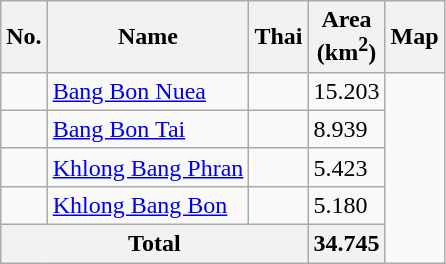<table class="wikitable sortable">
<tr>
<th>No.</th>
<th>Name</th>
<th>Thai</th>
<th>Area<br>(km<sup>2</sup>)</th>
<th>Map</th>
</tr>
<tr>
<td></td>
<td><a href='#'>Bang Bon Nuea</a></td>
<td></td>
<td><div>15.203</div></td>
<td rowspan=5></td>
</tr>
<tr>
<td></td>
<td><a href='#'>Bang Bon Tai</a></td>
<td></td>
<td><div>8.939</div></td>
</tr>
<tr>
<td></td>
<td><a href='#'>Khlong Bang Phran</a></td>
<td></td>
<td><div>5.423</div></td>
</tr>
<tr>
<td></td>
<td><a href='#'>Khlong Bang Bon</a></td>
<td></td>
<td><div>5.180</div></td>
</tr>
<tr>
<th colspan=3>Total</th>
<th><div>34.745</div></th>
</tr>
</table>
